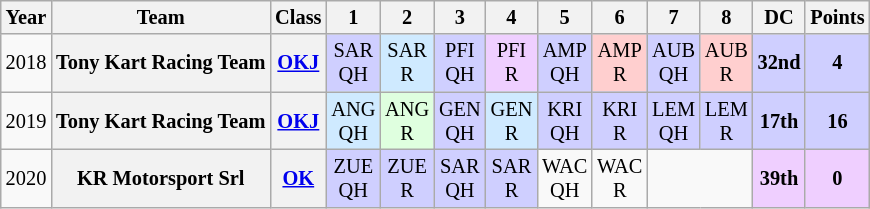<table class="wikitable" style="text-align:center; font-size:85%">
<tr>
<th>Year</th>
<th>Team</th>
<th>Class</th>
<th>1</th>
<th>2</th>
<th>3</th>
<th>4</th>
<th>5</th>
<th>6</th>
<th>7</th>
<th>8</th>
<th>DC</th>
<th>Points</th>
</tr>
<tr>
<td>2018</td>
<th nowrap>Tony Kart Racing Team</th>
<th><a href='#'>OKJ</a></th>
<td style="background:#CFCFFF;">SAR<br>QH<br></td>
<td style="background:#CFEAFF;">SAR<br>R<br></td>
<td style="background:#CFCFFF;">PFI<br>QH<br></td>
<td style="background:#EFCFFF;">PFI<br>R<br></td>
<td style="background:#CFCFFF;">AMP<br>QH<br></td>
<td style="background:#FFCFCF;">AMP<br>R<br></td>
<td style="background:#CFCFFF;">AUB<br>QH<br></td>
<td style="background:#FFCFCF;">AUB<br>R<br></td>
<th style="background:#CFCFFF;">32nd</th>
<th style="background:#CFCFFF;">4</th>
</tr>
<tr>
<td>2019</td>
<th nowrap>Tony Kart Racing Team</th>
<th><a href='#'>OKJ</a></th>
<td style="background:#CFEAFF;">ANG<br>QH<br></td>
<td style="background:#DFFFDF;">ANG<br>R<br></td>
<td style="background:#CFCFFF;">GEN<br>QH<br></td>
<td style="background:#CFEAFF;">GEN<br>R<br></td>
<td style="background:#CFCFFF;">KRI<br>QH<br></td>
<td style="background:#CFCFFF;">KRI<br>R<br></td>
<td style="background:#CFCFFF;">LEM<br>QH<br></td>
<td style="background:#CFCFFF;">LEM<br>R<br></td>
<th style="background:#CFCFFF;">17th</th>
<th style="background:#CFCFFF;">16</th>
</tr>
<tr>
<td>2020</td>
<th nowrap>KR Motorsport Srl</th>
<th><a href='#'>OK</a></th>
<td style="background:#CFCFFF;">ZUE<br>QH<br></td>
<td style="background:#CFCFFF;">ZUE<br>R<br></td>
<td style="background:#CFCFFF;">SAR<br>QH<br></td>
<td style="background:#CFCFFF;">SAR<br>R<br></td>
<td>WAC<br>QH<br></td>
<td>WAC<br>R<br></td>
<td colspan=2></td>
<th style="background:#EFCFFF;">39th</th>
<th style="background:#EFCFFF;">0</th>
</tr>
</table>
